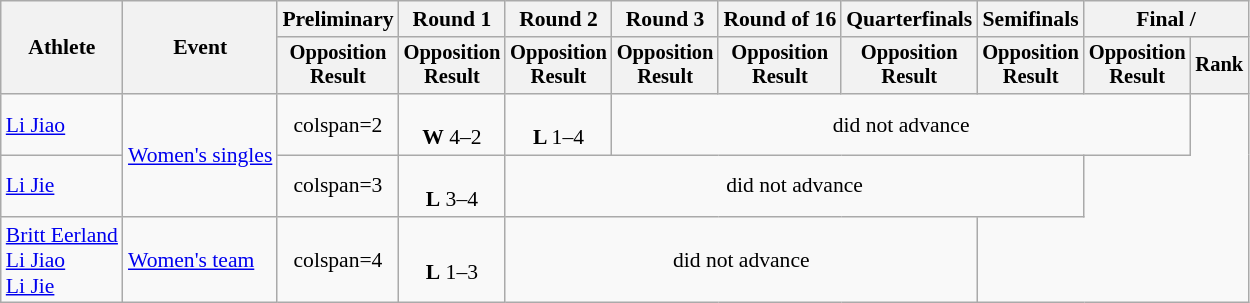<table class="wikitable" style="font-size:90%;">
<tr>
<th rowspan=2>Athlete</th>
<th rowspan=2>Event</th>
<th>Preliminary</th>
<th>Round 1</th>
<th>Round 2</th>
<th>Round 3</th>
<th>Round of 16</th>
<th>Quarterfinals</th>
<th>Semifinals</th>
<th colspan=2>Final / </th>
</tr>
<tr style="font-size:95%">
<th>Opposition<br>Result</th>
<th>Opposition<br>Result</th>
<th>Opposition<br>Result</th>
<th>Opposition<br>Result</th>
<th>Opposition<br>Result</th>
<th>Opposition<br>Result</th>
<th>Opposition<br>Result</th>
<th>Opposition<br>Result</th>
<th>Rank</th>
</tr>
<tr align=center>
<td align=left><a href='#'>Li Jiao</a></td>
<td align=left rowspan=2><a href='#'>Women's singles</a></td>
<td>colspan=2 </td>
<td><br><strong>W</strong> 4–2</td>
<td><br><strong>L </strong> 1–4</td>
<td colspan=5>did not advance</td>
</tr>
<tr align=center>
<td align=left><a href='#'>Li Jie</a></td>
<td>colspan=3 </td>
<td><br><strong>L</strong> 3–4</td>
<td colspan=5>did not advance</td>
</tr>
<tr align=center>
<td align=left><a href='#'>Britt Eerland</a><br><a href='#'>Li Jiao</a><br><a href='#'>Li Jie</a></td>
<td align=left><a href='#'>Women's team</a></td>
<td>colspan=4 </td>
<td><br><strong>L</strong> 1–3</td>
<td colspan=4>did not advance</td>
</tr>
</table>
